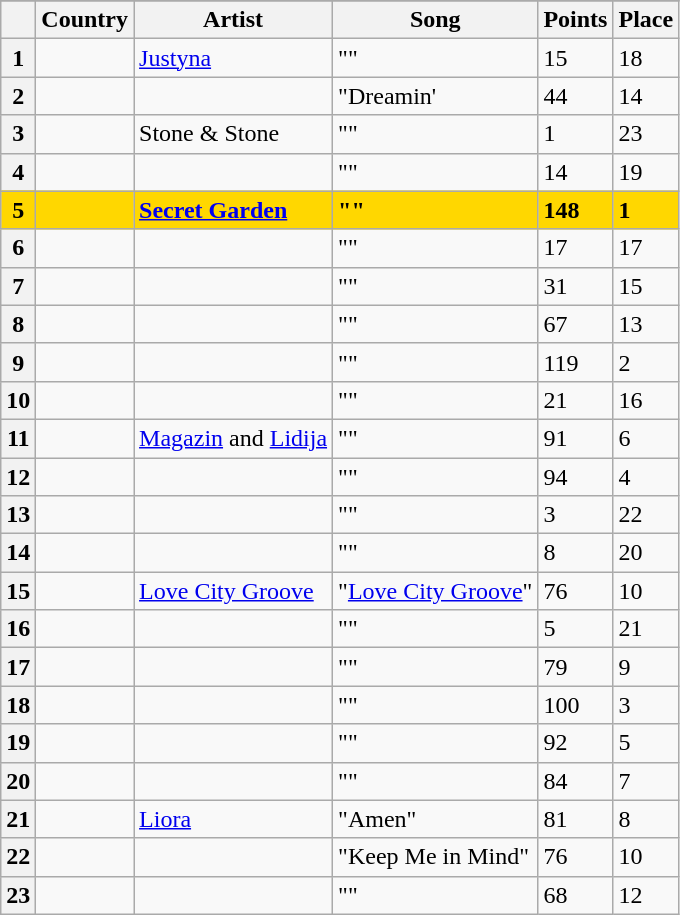<table class="sortable wikitable plainrowheaders">
<tr>
</tr>
<tr>
<th scope="col"></th>
<th scope="col">Country</th>
<th scope="col">Artist</th>
<th scope="col">Song</th>
<th scope="col">Points</th>
<th scope="col">Place</th>
</tr>
<tr>
<th scope="row" style="text-align:center;">1</th>
<td></td>
<td><a href='#'>Justyna</a></td>
<td>""</td>
<td>15</td>
<td>18</td>
</tr>
<tr>
<th scope="row" style="text-align:center;">2</th>
<td></td>
<td></td>
<td>"Dreamin'</td>
<td>44</td>
<td>14</td>
</tr>
<tr>
<th scope="row" style="text-align:center;">3</th>
<td></td>
<td>Stone & Stone</td>
<td>""</td>
<td>1</td>
<td>23</td>
</tr>
<tr>
<th scope="row" style="text-align:center;">4</th>
<td></td>
<td></td>
<td>""</td>
<td>14</td>
<td>19</td>
</tr>
<tr style="font-weight:bold; background:gold;">
<th scope="row" style="text-align:center; font-weight:bold; background:gold;">5</th>
<td></td>
<td><a href='#'>Secret Garden</a></td>
<td>""</td>
<td>148</td>
<td>1</td>
</tr>
<tr>
<th scope="row" style="text-align:center;">6</th>
<td></td>
<td></td>
<td>""</td>
<td>17</td>
<td>17</td>
</tr>
<tr>
<th scope="row" style="text-align:center;">7</th>
<td></td>
<td></td>
<td>""</td>
<td>31</td>
<td>15</td>
</tr>
<tr>
<th scope="row" style="text-align:center;">8</th>
<td></td>
<td></td>
<td>""</td>
<td>67</td>
<td>13</td>
</tr>
<tr>
<th scope="row" style="text-align:center;">9</th>
<td></td>
<td></td>
<td>""</td>
<td>119</td>
<td>2</td>
</tr>
<tr>
<th scope="row" style="text-align:center;">10</th>
<td></td>
<td></td>
<td>""</td>
<td>21</td>
<td>16</td>
</tr>
<tr>
<th scope="row" style="text-align:center;">11</th>
<td></td>
<td><a href='#'>Magazin</a> and <a href='#'>Lidija</a></td>
<td>""</td>
<td>91</td>
<td>6</td>
</tr>
<tr>
<th scope="row" style="text-align:center;">12</th>
<td></td>
<td></td>
<td>""</td>
<td>94</td>
<td>4</td>
</tr>
<tr>
<th scope="row" style="text-align:center;">13</th>
<td></td>
<td></td>
<td>""</td>
<td>3</td>
<td>22</td>
</tr>
<tr>
<th scope="row" style="text-align:center;">14</th>
<td></td>
<td></td>
<td>""</td>
<td>8</td>
<td>20</td>
</tr>
<tr>
<th scope="row" style="text-align:center;">15</th>
<td></td>
<td><a href='#'>Love City Groove</a></td>
<td>"<a href='#'>Love City Groove</a>"</td>
<td>76</td>
<td>10</td>
</tr>
<tr>
<th scope="row" style="text-align:center;">16</th>
<td></td>
<td></td>
<td>""</td>
<td>5</td>
<td>21</td>
</tr>
<tr>
<th scope="row" style="text-align:center;">17</th>
<td></td>
<td></td>
<td>""</td>
<td>79</td>
<td>9</td>
</tr>
<tr>
<th scope="row" style="text-align:center;">18</th>
<td></td>
<td></td>
<td>""</td>
<td>100</td>
<td>3</td>
</tr>
<tr>
<th scope="row" style="text-align:center;">19</th>
<td></td>
<td></td>
<td>""</td>
<td>92</td>
<td>5</td>
</tr>
<tr>
<th scope="row" style="text-align:center;">20</th>
<td></td>
<td></td>
<td>""</td>
<td>84</td>
<td>7</td>
</tr>
<tr>
<th scope="row" style="text-align:center;">21</th>
<td></td>
<td><a href='#'>Liora</a></td>
<td>"Amen"</td>
<td>81</td>
<td>8</td>
</tr>
<tr>
<th scope="row" style="text-align:center;">22</th>
<td></td>
<td></td>
<td>"Keep Me in Mind"</td>
<td>76</td>
<td>10</td>
</tr>
<tr>
<th scope="row" style="text-align:center;">23</th>
<td></td>
<td></td>
<td>""</td>
<td>68</td>
<td>12</td>
</tr>
</table>
